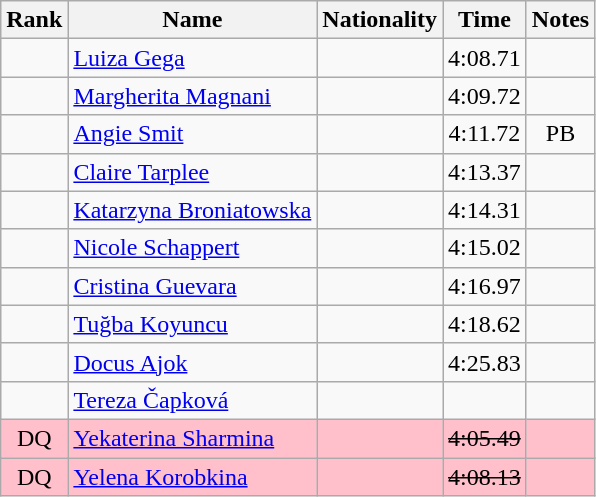<table class="wikitable sortable" style="text-align:center">
<tr>
<th>Rank</th>
<th>Name</th>
<th>Nationality</th>
<th>Time</th>
<th>Notes</th>
</tr>
<tr>
<td></td>
<td align=left><a href='#'>Luiza Gega</a></td>
<td align=left></td>
<td>4:08.71</td>
<td></td>
</tr>
<tr>
<td></td>
<td align=left><a href='#'>Margherita Magnani</a></td>
<td align=left></td>
<td>4:09.72</td>
<td></td>
</tr>
<tr>
<td></td>
<td align=left><a href='#'>Angie Smit</a></td>
<td align=left></td>
<td>4:11.72</td>
<td>PB</td>
</tr>
<tr>
<td></td>
<td align=left><a href='#'>Claire Tarplee</a></td>
<td align=left></td>
<td>4:13.37</td>
<td></td>
</tr>
<tr>
<td></td>
<td align=left><a href='#'>Katarzyna Broniatowska</a></td>
<td align=left></td>
<td>4:14.31</td>
<td></td>
</tr>
<tr>
<td></td>
<td align=left><a href='#'>Nicole Schappert</a></td>
<td align=left></td>
<td>4:15.02</td>
<td></td>
</tr>
<tr>
<td></td>
<td align=left><a href='#'>Cristina Guevara</a></td>
<td align=left></td>
<td>4:16.97</td>
<td></td>
</tr>
<tr>
<td></td>
<td align=left><a href='#'>Tuğba Koyuncu</a></td>
<td align=left></td>
<td>4:18.62</td>
<td></td>
</tr>
<tr>
<td></td>
<td align=left><a href='#'>Docus Ajok</a></td>
<td align=left></td>
<td>4:25.83</td>
<td></td>
</tr>
<tr>
<td></td>
<td align=left><a href='#'>Tereza Čapková</a></td>
<td align=left></td>
<td></td>
<td></td>
</tr>
<tr bgcolor=pink>
<td>DQ</td>
<td align=left><a href='#'>Yekaterina Sharmina</a></td>
<td align=left></td>
<td><s>4:05.49</s></td>
<td></td>
</tr>
<tr bgcolor=pink>
<td>DQ</td>
<td align=left><a href='#'>Yelena Korobkina</a></td>
<td align=left></td>
<td><s>4:08.13</s></td>
<td></td>
</tr>
</table>
